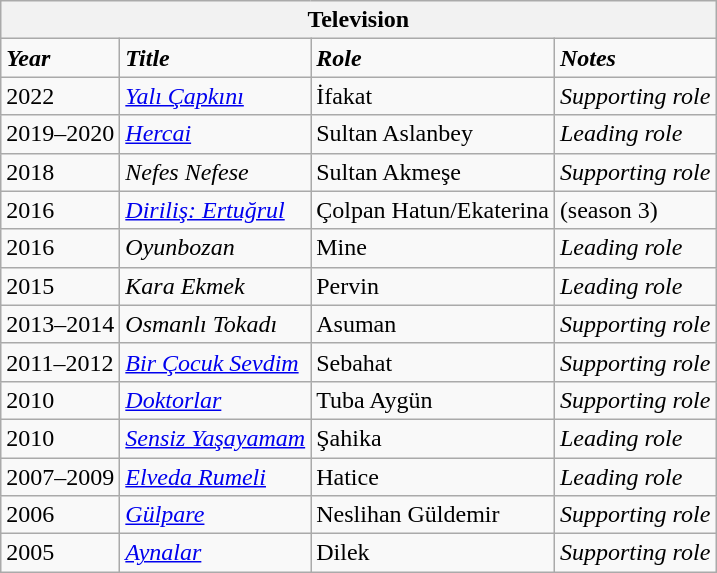<table class="wikitable">
<tr>
<th colspan="4">Television</th>
</tr>
<tr>
<td><strong><em>Year</em></strong></td>
<td><strong><em>Title    </em></strong></td>
<td><strong><em>Role</em></strong></td>
<td><strong><em>Notes</em></strong></td>
</tr>
<tr>
<td>2022</td>
<td><em><a href='#'>Yalı Çapkını</a></em></td>
<td>İfakat</td>
<td><em>Supporting role</em></td>
</tr>
<tr>
<td>2019–2020</td>
<td><em><a href='#'>Hercai</a></em></td>
<td>Sultan Aslanbey</td>
<td><em>Leading role</em></td>
</tr>
<tr>
<td>2018</td>
<td><em>Nefes Nefese</em></td>
<td>Sultan Akmeşe</td>
<td><em>Supporting role</em></td>
</tr>
<tr>
<td>2016</td>
<td><em><a href='#'>Diriliş: Ertuğrul</a></em></td>
<td>Çolpan Hatun/Ekaterina</td>
<td>(season 3)</td>
</tr>
<tr>
<td>2016</td>
<td><em>Oyunbozan</em></td>
<td>Mine</td>
<td><em>Leading role</em></td>
</tr>
<tr>
<td>2015</td>
<td><em>Kara Ekmek</em></td>
<td>Pervin</td>
<td><em>Leading role</em></td>
</tr>
<tr>
<td>2013–2014</td>
<td><em>Osmanlı Tokadı</em></td>
<td>Asuman</td>
<td><em>Supporting role</em></td>
</tr>
<tr>
<td>2011–2012</td>
<td><em><a href='#'>Bir Çocuk Sevdim</a></em></td>
<td>Sebahat</td>
<td><em>Supporting role</em></td>
</tr>
<tr>
<td>2010</td>
<td><em><a href='#'>Doktorlar</a></em></td>
<td>Tuba Aygün</td>
<td><em>Supporting role</em></td>
</tr>
<tr>
<td>2010</td>
<td><em><a href='#'>Sensiz Yaşayamam</a></em></td>
<td>Şahika</td>
<td><em>Leading role</em></td>
</tr>
<tr>
<td>2007–2009</td>
<td><em><a href='#'>Elveda Rumeli</a></em></td>
<td>Hatice</td>
<td><em>Leading role</em></td>
</tr>
<tr>
<td>2006</td>
<td><em><a href='#'>Gülpare</a></em></td>
<td>Neslihan Güldemir</td>
<td><em>Supporting role</em></td>
</tr>
<tr>
<td>2005</td>
<td><em><a href='#'>Aynalar</a></em></td>
<td>Dilek</td>
<td><em>Supporting role</em></td>
</tr>
</table>
